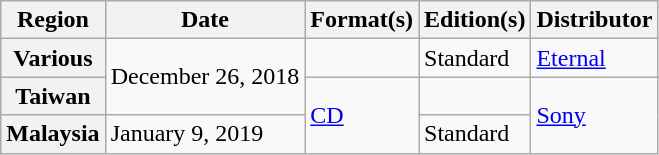<table class="wikitable plainrowheaders">
<tr>
<th>Region</th>
<th>Date</th>
<th>Format(s)</th>
<th>Edition(s)</th>
<th>Distributor</th>
</tr>
<tr>
<th scope="row">Various</th>
<td rowspan="2">December 26, 2018</td>
<td></td>
<td>Standard</td>
<td><a href='#'>Eternal</a></td>
</tr>
<tr>
<th scope="row">Taiwan</th>
<td rowspan="2"><a href='#'>CD</a></td>
<td></td>
<td rowspan="2"><a href='#'>Sony</a></td>
</tr>
<tr>
<th scope="row">Malaysia</th>
<td>January 9, 2019</td>
<td>Standard</td>
</tr>
</table>
